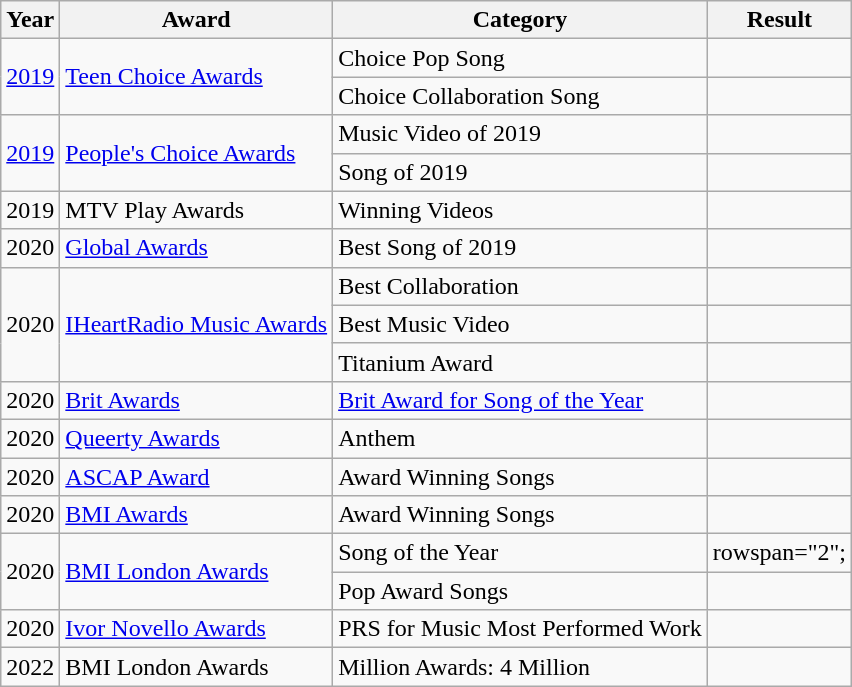<table class="wikitable">
<tr>
<th scope="col">Year</th>
<th scope="col">Award</th>
<th>Category</th>
<th scope="col">Result</th>
</tr>
<tr>
<td rowspan="2"><a href='#'>2019</a></td>
<td rowspan="2"><a href='#'>Teen Choice Awards</a></td>
<td>Choice Pop Song</td>
<td></td>
</tr>
<tr>
<td>Choice Collaboration Song</td>
<td></td>
</tr>
<tr>
<td rowspan="2"><a href='#'>2019</a></td>
<td rowspan="2"><a href='#'>People's Choice Awards</a></td>
<td>Music Video of 2019</td>
<td></td>
</tr>
<tr>
<td>Song of 2019</td>
<td></td>
</tr>
<tr>
<td>2019<br></td>
<td>MTV Play Awards</td>
<td>Winning Videos</td>
<td></td>
</tr>
<tr>
<td>2020<br></td>
<td><a href='#'>Global Awards</a></td>
<td>Best Song of 2019</td>
<td></td>
</tr>
<tr>
<td rowspan="3">2020<br></td>
<td rowspan="3"><a href='#'>IHeartRadio Music Awards</a></td>
<td>Best Collaboration</td>
<td></td>
</tr>
<tr>
<td>Best Music Video</td>
<td></td>
</tr>
<tr>
<td>Titanium Award</td>
<td></td>
</tr>
<tr>
<td>2020<br></td>
<td><a href='#'>Brit Awards</a></td>
<td><a href='#'>Brit Award for Song of the Year</a></td>
<td></td>
</tr>
<tr>
<td>2020<br></td>
<td><a href='#'>Queerty Awards</a></td>
<td>Anthem</td>
<td></td>
</tr>
<tr>
<td>2020<br></td>
<td><a href='#'>ASCAP Award</a></td>
<td>Award Winning Songs</td>
<td></td>
</tr>
<tr>
<td>2020<br></td>
<td><a href='#'>BMI Awards</a></td>
<td>Award Winning Songs</td>
<td></td>
</tr>
<tr>
<td rowspan="2">2020<br></td>
<td rowspan="2"><a href='#'>BMI London Awards</a></td>
<td>Song of the Year</td>
<td>rowspan="2"; </td>
</tr>
<tr>
<td>Pop Award Songs</td>
</tr>
<tr>
<td>2020<br></td>
<td><a href='#'>Ivor Novello Awards</a></td>
<td>PRS for Music Most Performed Work</td>
<td></td>
</tr>
<tr>
<td>2022<br></td>
<td>BMI London Awards</td>
<td>Million Awards: 4 Million</td>
<td></td>
</tr>
</table>
